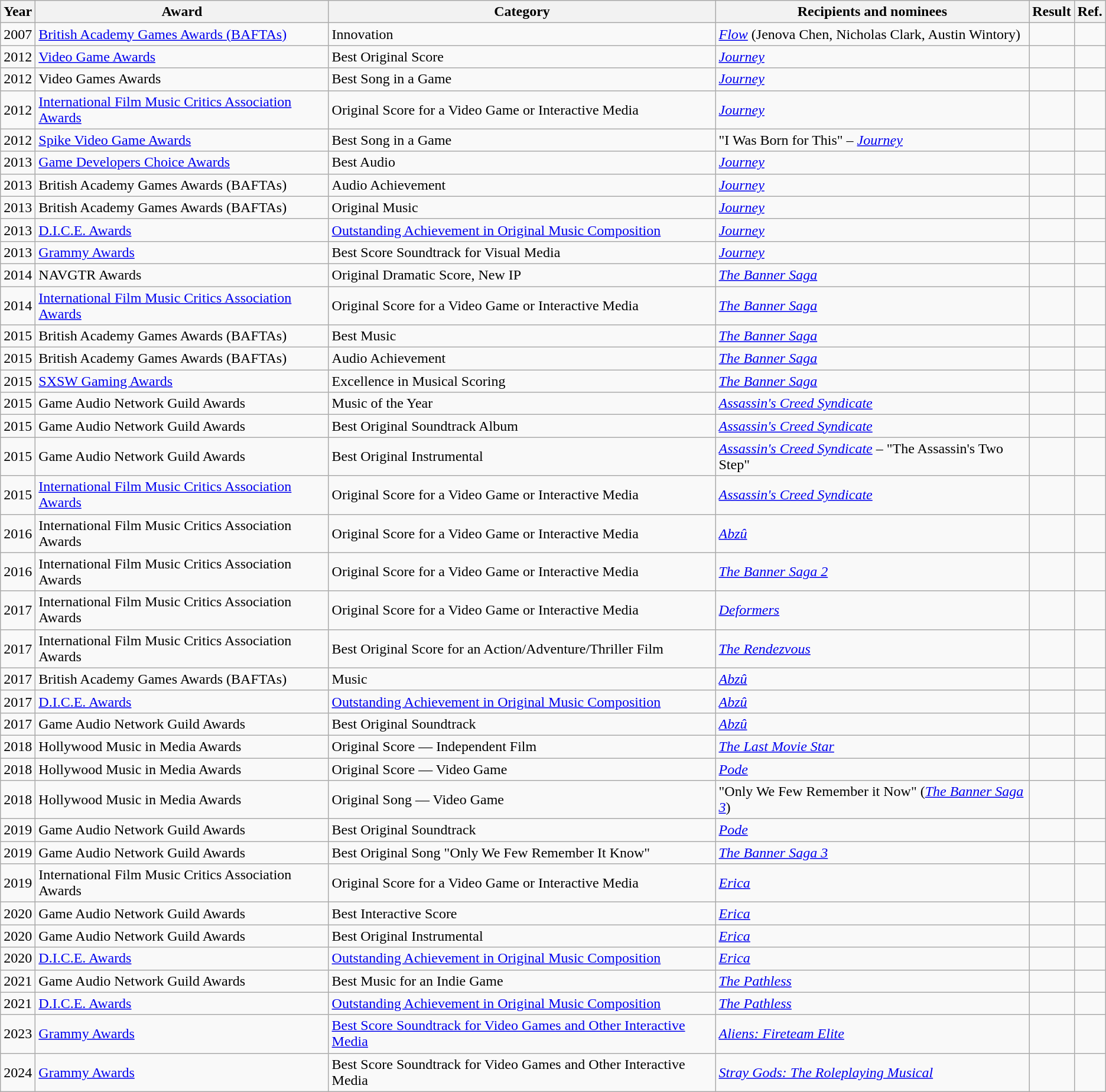<table class="wikitable sortable">
<tr>
<th>Year</th>
<th>Award</th>
<th>Category</th>
<th>Recipients and nominees</th>
<th>Result</th>
<th>Ref.</th>
</tr>
<tr>
<td>2007</td>
<td><a href='#'>British Academy Games Awards (BAFTAs)</a></td>
<td>Innovation</td>
<td><em><a href='#'>Flow</a></em> (Jenova Chen, Nicholas Clark, Austin Wintory)</td>
<td></td>
<td></td>
</tr>
<tr>
<td>2012</td>
<td><a href='#'>Video Game Awards</a></td>
<td>Best Original Score</td>
<td><em><a href='#'>Journey</a></em></td>
<td></td>
<td></td>
</tr>
<tr>
<td>2012</td>
<td>Video Games Awards</td>
<td>Best Song in a Game</td>
<td><em><a href='#'>Journey</a></em></td>
<td></td>
<td></td>
</tr>
<tr>
<td>2012</td>
<td><a href='#'>International Film Music Critics Association Awards</a></td>
<td>Original Score for a Video Game or Interactive Media</td>
<td><em><a href='#'>Journey</a></em></td>
<td></td>
<td></td>
</tr>
<tr>
<td>2012</td>
<td><a href='#'>Spike Video Game Awards</a></td>
<td>Best Song in a Game</td>
<td>"I Was Born for This" – <em><a href='#'>Journey</a></em></td>
<td></td>
<td></td>
</tr>
<tr>
<td>2013</td>
<td><a href='#'>Game Developers Choice Awards</a></td>
<td>Best Audio</td>
<td><em><a href='#'>Journey</a></em></td>
<td></td>
<td></td>
</tr>
<tr>
<td>2013</td>
<td>British Academy Games Awards (BAFTAs)</td>
<td>Audio Achievement</td>
<td><em><a href='#'>Journey</a></em></td>
<td></td>
<td></td>
</tr>
<tr>
<td>2013</td>
<td>British Academy Games Awards (BAFTAs)</td>
<td>Original Music</td>
<td><em><a href='#'>Journey</a></em></td>
<td></td>
<td></td>
</tr>
<tr>
<td>2013</td>
<td><a href='#'>D.I.C.E. Awards</a></td>
<td><a href='#'>Outstanding Achievement in Original Music Composition</a></td>
<td><em><a href='#'>Journey</a></em></td>
<td></td>
<td></td>
</tr>
<tr>
<td>2013</td>
<td><a href='#'>Grammy Awards</a></td>
<td>Best Score Soundtrack for Visual Media</td>
<td><em><a href='#'>Journey</a></em></td>
<td></td>
<td></td>
</tr>
<tr>
<td>2014</td>
<td>NAVGTR Awards</td>
<td>Original Dramatic Score, New IP</td>
<td><em><a href='#'>The Banner Saga</a></em></td>
<td></td>
<td></td>
</tr>
<tr>
<td>2014</td>
<td><a href='#'>International Film Music Critics Association Awards</a></td>
<td>Original Score for a Video Game or Interactive Media</td>
<td><em><a href='#'>The Banner Saga</a></em></td>
<td></td>
<td></td>
</tr>
<tr>
<td>2015</td>
<td>British Academy Games Awards (BAFTAs)</td>
<td>Best Music</td>
<td><em><a href='#'>The Banner Saga</a></em></td>
<td></td>
<td></td>
</tr>
<tr>
<td>2015</td>
<td>British Academy Games Awards (BAFTAs)</td>
<td>Audio Achievement</td>
<td><em><a href='#'>The Banner Saga</a></em></td>
<td></td>
<td></td>
</tr>
<tr>
<td>2015</td>
<td><a href='#'>SXSW Gaming Awards</a></td>
<td>Excellence in Musical Scoring</td>
<td><em><a href='#'>The Banner Saga</a></em></td>
<td></td>
<td></td>
</tr>
<tr>
<td>2015</td>
<td>Game Audio Network Guild Awards</td>
<td>Music of the Year</td>
<td><em><a href='#'>Assassin's Creed Syndicate</a></em></td>
<td></td>
<td></td>
</tr>
<tr>
<td>2015</td>
<td>Game Audio Network Guild Awards</td>
<td>Best Original Soundtrack Album</td>
<td><em><a href='#'>Assassin's Creed Syndicate</a></em></td>
<td></td>
<td></td>
</tr>
<tr>
<td>2015</td>
<td>Game Audio Network Guild Awards</td>
<td>Best Original Instrumental</td>
<td><em><a href='#'>Assassin's Creed Syndicate</a> –</em> "The Assassin's Two Step"</td>
<td></td>
<td></td>
</tr>
<tr>
<td>2015</td>
<td><a href='#'>International Film Music Critics Association Awards</a></td>
<td>Original Score for a Video Game or Interactive Media</td>
<td><em><a href='#'>Assassin's Creed Syndicate</a></em></td>
<td></td>
<td></td>
</tr>
<tr>
<td>2016</td>
<td>International Film Music Critics Association Awards</td>
<td>Original Score for a Video Game or Interactive Media</td>
<td><em><a href='#'>Abzû</a></em></td>
<td></td>
<td></td>
</tr>
<tr>
<td>2016</td>
<td>International Film Music Critics Association Awards</td>
<td>Original Score for a Video Game or Interactive Media</td>
<td><em><a href='#'>The Banner Saga 2</a></em></td>
<td></td>
<td></td>
</tr>
<tr>
<td>2017</td>
<td>International Film Music Critics Association Awards</td>
<td>Original Score for a Video Game or Interactive Media</td>
<td><em><a href='#'>Deformers</a></em></td>
<td></td>
<td></td>
</tr>
<tr>
<td>2017</td>
<td>International Film Music Critics Association Awards</td>
<td>Best Original Score for an Action/Adventure/Thriller Film</td>
<td><em><a href='#'>The Rendezvous</a></em></td>
<td></td>
<td></td>
</tr>
<tr>
<td>2017</td>
<td>British Academy Games Awards (BAFTAs)</td>
<td>Music</td>
<td><em><a href='#'>Abzû</a></em></td>
<td></td>
<td></td>
</tr>
<tr>
<td>2017</td>
<td><a href='#'>D.I.C.E. Awards</a></td>
<td><a href='#'>Outstanding Achievement in Original Music Composition</a></td>
<td><em><a href='#'>Abzû</a></em></td>
<td></td>
<td></td>
</tr>
<tr>
<td>2017</td>
<td>Game Audio Network Guild Awards</td>
<td>Best Original Soundtrack</td>
<td><em><a href='#'>Abzû</a></em></td>
<td></td>
<td></td>
</tr>
<tr>
<td>2018</td>
<td>Hollywood Music in Media Awards</td>
<td>Original Score — Independent Film</td>
<td><em><a href='#'>The Last Movie Star</a></em></td>
<td></td>
<td></td>
</tr>
<tr>
<td>2018</td>
<td>Hollywood Music in Media Awards</td>
<td>Original Score — Video Game</td>
<td><em><a href='#'>Pode</a></em></td>
<td></td>
<td></td>
</tr>
<tr>
<td>2018</td>
<td>Hollywood Music in Media Awards</td>
<td>Original Song — Video Game</td>
<td>"Only We Few Remember it Now" (<em><a href='#'>The Banner Saga 3</a></em>)</td>
<td></td>
<td></td>
</tr>
<tr>
<td>2019</td>
<td>Game Audio Network Guild Awards</td>
<td>Best Original Soundtrack</td>
<td><em><a href='#'>Pode</a></em></td>
<td></td>
<td></td>
</tr>
<tr>
<td>2019</td>
<td>Game Audio Network Guild Awards</td>
<td>Best Original Song "Only We Few Remember It Know"</td>
<td><em><a href='#'>The Banner Saga 3</a></em></td>
<td></td>
<td></td>
</tr>
<tr>
<td>2019</td>
<td>International Film Music Critics Association Awards</td>
<td>Original Score for a Video Game or Interactive Media</td>
<td><em><a href='#'>Erica</a></em></td>
<td></td>
<td></td>
</tr>
<tr>
<td>2020</td>
<td>Game Audio Network Guild Awards</td>
<td>Best Interactive Score</td>
<td><a href='#'><em>Erica</em></a></td>
<td></td>
<td></td>
</tr>
<tr>
<td>2020</td>
<td>Game Audio Network Guild Awards</td>
<td>Best Original Instrumental</td>
<td><em><a href='#'>Erica</a></em></td>
<td></td>
<td></td>
</tr>
<tr>
<td>2020</td>
<td><a href='#'>D.I.C.E. Awards</a></td>
<td><a href='#'>Outstanding Achievement in Original Music Composition</a></td>
<td><em><a href='#'>Erica</a></em></td>
<td></td>
<td></td>
</tr>
<tr>
<td>2021</td>
<td>Game Audio Network Guild Awards</td>
<td>Best Music for an Indie Game</td>
<td><em><a href='#'>The Pathless</a></em></td>
<td></td>
<td></td>
</tr>
<tr>
<td>2021</td>
<td><a href='#'>D.I.C.E. Awards</a></td>
<td><a href='#'>Outstanding Achievement in Original Music Composition</a></td>
<td><em><a href='#'>The Pathless</a></em></td>
<td></td>
<td></td>
</tr>
<tr>
<td>2023</td>
<td><a href='#'>Grammy Awards</a></td>
<td><a href='#'>Best Score Soundtrack for Video Games and Other Interactive Media</a></td>
<td><em><a href='#'>Aliens: Fireteam Elite</a></em></td>
<td></td>
<td></td>
</tr>
<tr>
<td>2024</td>
<td><a href='#'>Grammy Awards</a></td>
<td Grammy Award for Best Score Soundtrack for Video Games and Other Interactive Media>Best Score Soundtrack for Video Games and Other Interactive Media</td>
<td><em><a href='#'>Stray Gods: The Roleplaying Musical</a></em></td>
<td></td>
<td></td>
</tr>
</table>
